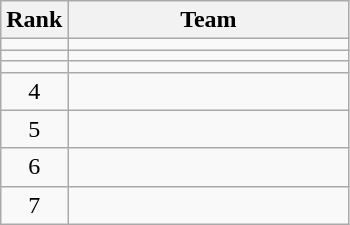<table class=wikitable style="text-align:center;">
<tr>
<th>Rank</th>
<th width=180>Team</th>
</tr>
<tr>
<td></td>
<td align=left></td>
</tr>
<tr>
<td></td>
<td align=left></td>
</tr>
<tr>
<td></td>
<td align=left></td>
</tr>
<tr>
<td>4</td>
<td align=left></td>
</tr>
<tr>
<td>5</td>
<td align=left></td>
</tr>
<tr>
<td>6</td>
<td align=left></td>
</tr>
<tr>
<td>7</td>
<td align=left></td>
</tr>
</table>
